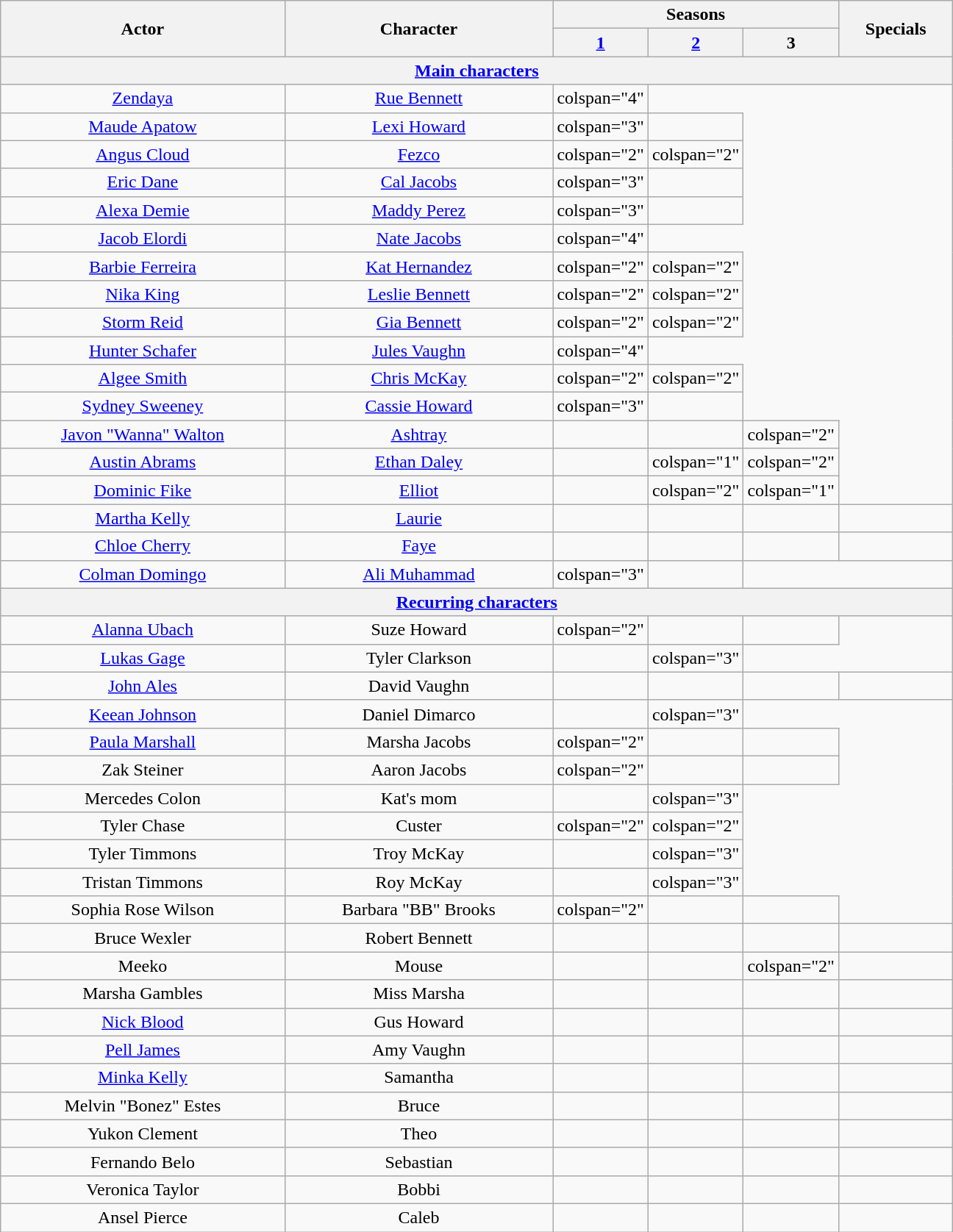<table class="wikitable plainrowheaders" style="text-align:center">
<tr>
<th rowspan="2">Actor</th>
<th rowspan="2">Character</th>
<th colspan="3">Seasons</th>
<th rowspan="2">Specials</th>
</tr>
<tr>
<th scope="col" style="width:10%;"><a href='#'>1</a></th>
<th scope="col" style="width:10%;"><a href='#'>2</a></th>
<th scope="col" style="width:10%;">3</th>
</tr>
<tr>
<th colspan="6"><a href='#'>Main characters</a></th>
</tr>
<tr>
<td><a href='#'>Zendaya</a></td>
<td><a href='#'>Rue Bennett</a></td>
<td>colspan="4" </td>
</tr>
<tr>
<td><a href='#'>Maude Apatow</a></td>
<td><a href='#'>Lexi Howard</a></td>
<td>colspan="3" </td>
<td></td>
</tr>
<tr>
<td><a href='#'>Angus Cloud</a></td>
<td><a href='#'>Fezco</a></td>
<td>colspan="2" </td>
<td>colspan="2" </td>
</tr>
<tr>
<td><a href='#'>Eric Dane</a></td>
<td><a href='#'>Cal Jacobs</a></td>
<td>colspan="3" </td>
<td></td>
</tr>
<tr>
<td><a href='#'>Alexa Demie</a></td>
<td><a href='#'>Maddy Perez</a></td>
<td>colspan="3" </td>
<td></td>
</tr>
<tr>
<td><a href='#'>Jacob Elordi</a></td>
<td><a href='#'>Nate Jacobs</a></td>
<td>colspan="4" </td>
</tr>
<tr>
<td><a href='#'>Barbie Ferreira</a></td>
<td><a href='#'>Kat Hernandez</a></td>
<td>colspan="2" </td>
<td>colspan="2" </td>
</tr>
<tr>
<td><a href='#'>Nika King</a></td>
<td><a href='#'>Leslie Bennett</a></td>
<td>colspan="2" </td>
<td>colspan="2" </td>
</tr>
<tr>
<td><a href='#'>Storm Reid</a></td>
<td><a href='#'>Gia Bennett</a></td>
<td>colspan="2" </td>
<td>colspan="2" </td>
</tr>
<tr>
<td><a href='#'>Hunter Schafer</a></td>
<td><a href='#'>Jules Vaughn</a></td>
<td>colspan="4" </td>
</tr>
<tr>
<td><a href='#'>Algee Smith</a></td>
<td><a href='#'>Chris McKay</a></td>
<td>colspan="2" </td>
<td>colspan="2" </td>
</tr>
<tr>
<td><a href='#'>Sydney Sweeney</a></td>
<td><a href='#'>Cassie Howard</a></td>
<td>colspan="3" </td>
<td></td>
</tr>
<tr>
<td><a href='#'>Javon "Wanna" Walton</a></td>
<td><a href='#'>Ashtray</a></td>
<td></td>
<td></td>
<td>colspan="2" </td>
</tr>
<tr>
<td><a href='#'>Austin Abrams</a></td>
<td><a href='#'>Ethan Daley</a></td>
<td></td>
<td>colspan="1"</td>
<td>colspan="2" </td>
</tr>
<tr>
<td><a href='#'>Dominic Fike</a></td>
<td><a href='#'>Elliot</a></td>
<td></td>
<td>colspan="2" </td>
<td>colspan="1" </td>
</tr>
<tr>
<td><a href='#'>Martha Kelly</a></td>
<td><a href='#'>Laurie</a></td>
<td></td>
<td></td>
<td></td>
<td></td>
</tr>
<tr>
<td><a href='#'>Chloe Cherry</a></td>
<td><a href='#'>Faye</a></td>
<td></td>
<td></td>
<td></td>
<td></td>
</tr>
<tr>
<td><a href='#'>Colman Domingo</a></td>
<td><a href='#'>Ali Muhammad</a></td>
<td>colspan="3"  </td>
<td></td>
</tr>
<tr>
<th colspan="6"><a href='#'>Recurring characters</a></th>
</tr>
<tr>
<td><a href='#'>Alanna Ubach</a></td>
<td>Suze Howard</td>
<td>colspan="2" </td>
<td></td>
<td></td>
</tr>
<tr>
<td><a href='#'>Lukas Gage</a></td>
<td>Tyler Clarkson</td>
<td></td>
<td>colspan="3" </td>
</tr>
<tr>
<td><a href='#'>John Ales</a></td>
<td>David Vaughn</td>
<td></td>
<td></td>
<td></td>
<td></td>
</tr>
<tr>
<td><a href='#'>Keean Johnson</a></td>
<td>Daniel Dimarco</td>
<td></td>
<td>colspan="3" </td>
</tr>
<tr>
<td><a href='#'>Paula Marshall</a></td>
<td>Marsha Jacobs</td>
<td>colspan="2" </td>
<td></td>
<td></td>
</tr>
<tr>
<td>Zak Steiner</td>
<td>Aaron Jacobs</td>
<td>colspan="2" </td>
<td></td>
<td></td>
</tr>
<tr>
<td>Mercedes Colon</td>
<td>Kat's mom</td>
<td></td>
<td>colspan="3" </td>
</tr>
<tr>
<td>Tyler Chase</td>
<td>Custer</td>
<td>colspan="2" </td>
<td>colspan="2" </td>
</tr>
<tr>
<td>Tyler Timmons</td>
<td>Troy McKay</td>
<td></td>
<td>colspan="3" </td>
</tr>
<tr>
<td>Tristan Timmons</td>
<td>Roy McKay</td>
<td></td>
<td>colspan="3" </td>
</tr>
<tr>
<td>Sophia Rose Wilson</td>
<td>Barbara "BB" Brooks</td>
<td>colspan="2" </td>
<td></td>
<td></td>
</tr>
<tr>
<td>Bruce Wexler</td>
<td>Robert Bennett</td>
<td></td>
<td></td>
<td></td>
<td></td>
</tr>
<tr>
<td>Meeko</td>
<td>Mouse</td>
<td></td>
<td></td>
<td>colspan="2" </td>
</tr>
<tr>
<td>Marsha Gambles</td>
<td>Miss Marsha</td>
<td></td>
<td></td>
<td></td>
<td></td>
</tr>
<tr>
<td><a href='#'>Nick Blood</a></td>
<td>Gus Howard</td>
<td></td>
<td></td>
<td></td>
<td></td>
</tr>
<tr>
<td><a href='#'>Pell James</a></td>
<td>Amy Vaughn</td>
<td></td>
<td></td>
<td></td>
<td></td>
</tr>
<tr>
<td><a href='#'>Minka Kelly</a></td>
<td>Samantha</td>
<td></td>
<td></td>
<td></td>
<td></td>
</tr>
<tr>
<td>Melvin "Bonez" Estes</td>
<td>Bruce</td>
<td></td>
<td></td>
<td></td>
<td></td>
</tr>
<tr>
<td>Yukon Clement</td>
<td>Theo</td>
<td></td>
<td></td>
<td></td>
<td></td>
</tr>
<tr>
<td>Fernando Belo</td>
<td>Sebastian</td>
<td></td>
<td></td>
<td></td>
<td></td>
</tr>
<tr>
<td>Veronica Taylor</td>
<td>Bobbi</td>
<td></td>
<td></td>
<td></td>
<td></td>
</tr>
<tr>
<td>Ansel Pierce</td>
<td>Caleb</td>
<td></td>
<td></td>
<td></td>
<td></td>
</tr>
</table>
